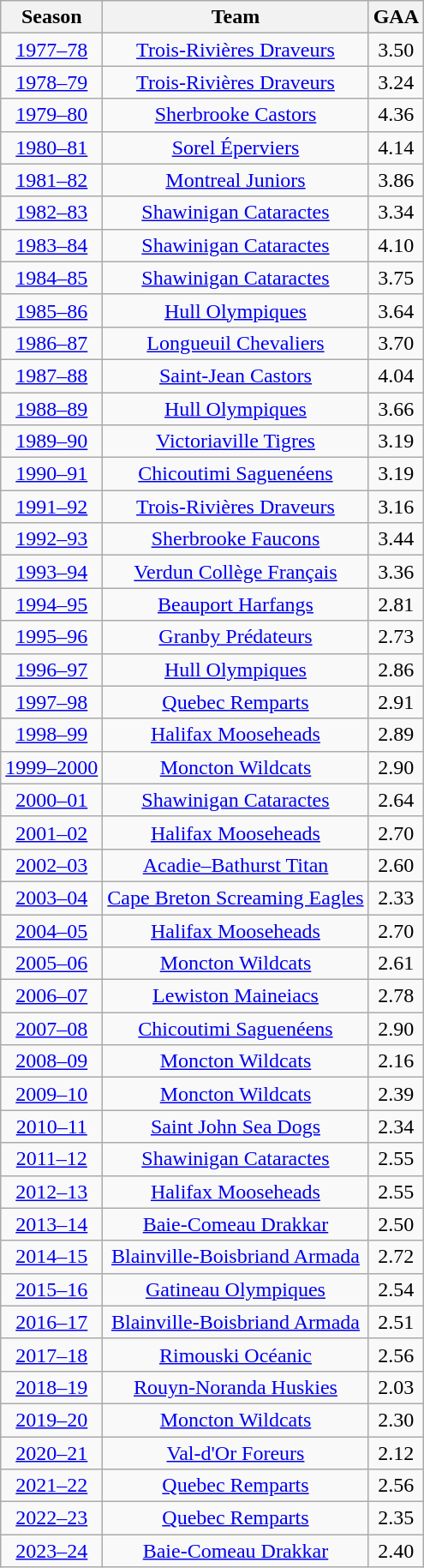<table class="wikitable" style="text-align:center">
<tr>
<th>Season</th>
<th>Team</th>
<th>GAA</th>
</tr>
<tr>
<td><a href='#'>1977–78</a></td>
<td><a href='#'>Trois-Rivières Draveurs</a></td>
<td>3.50</td>
</tr>
<tr>
<td><a href='#'>1978–79</a></td>
<td><a href='#'>Trois-Rivières Draveurs</a></td>
<td>3.24</td>
</tr>
<tr>
<td><a href='#'>1979–80</a></td>
<td><a href='#'>Sherbrooke Castors</a></td>
<td>4.36</td>
</tr>
<tr>
<td><a href='#'>1980–81</a></td>
<td><a href='#'>Sorel Éperviers</a></td>
<td>4.14</td>
</tr>
<tr>
<td><a href='#'>1981–82</a></td>
<td><a href='#'>Montreal Juniors</a></td>
<td>3.86</td>
</tr>
<tr>
<td><a href='#'>1982–83</a></td>
<td><a href='#'>Shawinigan Cataractes</a></td>
<td>3.34</td>
</tr>
<tr>
<td><a href='#'>1983–84</a></td>
<td><a href='#'>Shawinigan Cataractes</a></td>
<td>4.10</td>
</tr>
<tr>
<td><a href='#'>1984–85</a></td>
<td><a href='#'>Shawinigan Cataractes</a></td>
<td>3.75</td>
</tr>
<tr>
<td><a href='#'>1985–86</a></td>
<td><a href='#'>Hull Olympiques</a></td>
<td>3.64</td>
</tr>
<tr>
<td><a href='#'>1986–87</a></td>
<td><a href='#'>Longueuil Chevaliers</a></td>
<td>3.70</td>
</tr>
<tr>
<td><a href='#'>1987–88</a></td>
<td><a href='#'>Saint-Jean Castors</a></td>
<td>4.04</td>
</tr>
<tr>
<td><a href='#'>1988–89</a></td>
<td><a href='#'>Hull Olympiques</a></td>
<td>3.66</td>
</tr>
<tr>
<td><a href='#'>1989–90</a></td>
<td><a href='#'>Victoriaville Tigres</a></td>
<td>3.19</td>
</tr>
<tr>
<td><a href='#'>1990–91</a></td>
<td><a href='#'>Chicoutimi Saguenéens</a></td>
<td>3.19</td>
</tr>
<tr>
<td><a href='#'>1991–92</a></td>
<td><a href='#'>Trois-Rivières Draveurs</a></td>
<td>3.16</td>
</tr>
<tr>
<td><a href='#'>1992–93</a></td>
<td><a href='#'>Sherbrooke Faucons</a></td>
<td>3.44</td>
</tr>
<tr>
<td><a href='#'>1993–94</a></td>
<td><a href='#'>Verdun Collège Français</a></td>
<td>3.36</td>
</tr>
<tr>
<td><a href='#'>1994–95</a></td>
<td><a href='#'>Beauport Harfangs</a></td>
<td>2.81</td>
</tr>
<tr>
<td><a href='#'>1995–96</a></td>
<td><a href='#'>Granby Prédateurs</a></td>
<td>2.73</td>
</tr>
<tr>
<td><a href='#'>1996–97</a></td>
<td><a href='#'>Hull Olympiques</a></td>
<td>2.86</td>
</tr>
<tr>
<td><a href='#'>1997–98</a></td>
<td><a href='#'>Quebec Remparts</a></td>
<td>2.91</td>
</tr>
<tr>
<td><a href='#'>1998–99</a></td>
<td><a href='#'>Halifax Mooseheads</a></td>
<td>2.89</td>
</tr>
<tr>
<td><a href='#'>1999–2000</a></td>
<td><a href='#'>Moncton Wildcats</a></td>
<td>2.90</td>
</tr>
<tr>
<td><a href='#'>2000–01</a></td>
<td><a href='#'>Shawinigan Cataractes</a></td>
<td>2.64</td>
</tr>
<tr>
<td><a href='#'>2001–02</a></td>
<td><a href='#'>Halifax Mooseheads</a></td>
<td>2.70</td>
</tr>
<tr>
<td><a href='#'>2002–03</a></td>
<td><a href='#'>Acadie–Bathurst Titan</a></td>
<td>2.60</td>
</tr>
<tr>
<td><a href='#'>2003–04</a></td>
<td><a href='#'>Cape Breton Screaming Eagles</a></td>
<td>2.33</td>
</tr>
<tr>
<td><a href='#'>2004–05</a></td>
<td><a href='#'>Halifax Mooseheads</a></td>
<td>2.70</td>
</tr>
<tr>
<td><a href='#'>2005–06</a></td>
<td><a href='#'>Moncton Wildcats</a></td>
<td>2.61</td>
</tr>
<tr>
<td><a href='#'>2006–07</a></td>
<td><a href='#'>Lewiston Maineiacs</a></td>
<td>2.78</td>
</tr>
<tr>
<td><a href='#'>2007–08</a></td>
<td><a href='#'>Chicoutimi Saguenéens</a></td>
<td>2.90</td>
</tr>
<tr>
<td><a href='#'>2008–09</a></td>
<td><a href='#'>Moncton Wildcats</a></td>
<td>2.16</td>
</tr>
<tr>
<td><a href='#'>2009–10</a></td>
<td><a href='#'>Moncton Wildcats</a></td>
<td>2.39</td>
</tr>
<tr>
<td><a href='#'>2010–11</a></td>
<td><a href='#'>Saint John Sea Dogs</a></td>
<td>2.34</td>
</tr>
<tr>
<td><a href='#'>2011–12</a></td>
<td><a href='#'>Shawinigan Cataractes</a></td>
<td>2.55</td>
</tr>
<tr>
<td><a href='#'>2012–13</a></td>
<td><a href='#'>Halifax Mooseheads</a></td>
<td>2.55</td>
</tr>
<tr>
<td><a href='#'>2013–14</a></td>
<td><a href='#'>Baie-Comeau Drakkar</a></td>
<td>2.50</td>
</tr>
<tr>
<td><a href='#'>2014–15</a></td>
<td><a href='#'>Blainville-Boisbriand Armada</a></td>
<td>2.72</td>
</tr>
<tr>
<td><a href='#'>2015–16</a></td>
<td><a href='#'>Gatineau Olympiques</a></td>
<td>2.54</td>
</tr>
<tr>
<td><a href='#'>2016–17</a></td>
<td><a href='#'>Blainville-Boisbriand Armada</a></td>
<td>2.51</td>
</tr>
<tr>
<td><a href='#'>2017–18</a></td>
<td><a href='#'>Rimouski Océanic</a></td>
<td>2.56</td>
</tr>
<tr>
<td><a href='#'>2018–19</a></td>
<td><a href='#'>Rouyn-Noranda Huskies</a></td>
<td>2.03</td>
</tr>
<tr>
<td><a href='#'>2019–20</a></td>
<td><a href='#'>Moncton Wildcats</a></td>
<td>2.30</td>
</tr>
<tr>
<td><a href='#'>2020–21</a></td>
<td><a href='#'>Val-d'Or Foreurs</a></td>
<td>2.12</td>
</tr>
<tr>
<td><a href='#'>2021–22</a></td>
<td><a href='#'>Quebec Remparts</a></td>
<td>2.56</td>
</tr>
<tr>
<td><a href='#'>2022–23</a></td>
<td><a href='#'>Quebec Remparts</a></td>
<td>2.35</td>
</tr>
<tr>
<td><a href='#'>2023–24</a></td>
<td><a href='#'>Baie-Comeau Drakkar</a></td>
<td>2.40</td>
</tr>
</table>
